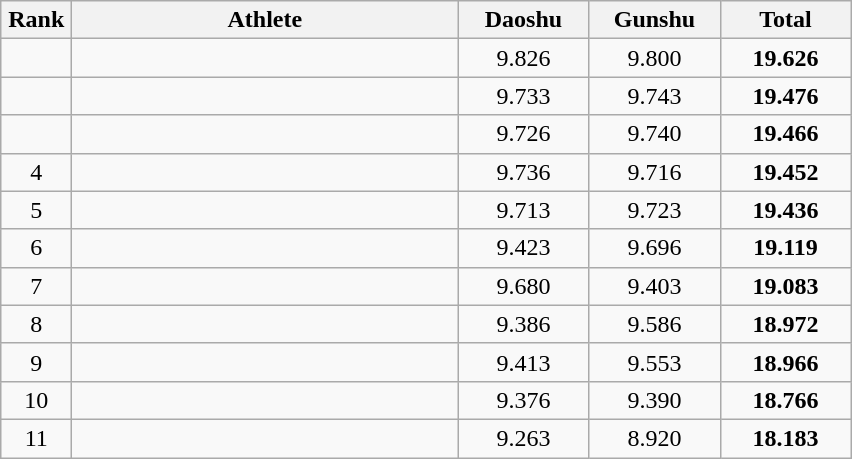<table class = "wikitable" style="text-align:center;">
<tr>
<th width=40>Rank</th>
<th width=250>Athlete</th>
<th width=80>Daoshu</th>
<th width=80>Gunshu</th>
<th width=80>Total</th>
</tr>
<tr>
<td></td>
<td align="left"></td>
<td>9.826</td>
<td>9.800</td>
<td><strong>19.626</strong></td>
</tr>
<tr>
<td></td>
<td align="left"></td>
<td>9.733</td>
<td>9.743</td>
<td><strong>19.476</strong></td>
</tr>
<tr>
<td></td>
<td align="left"></td>
<td>9.726</td>
<td>9.740</td>
<td><strong>19.466</strong></td>
</tr>
<tr>
<td>4</td>
<td align="left"></td>
<td>9.736</td>
<td>9.716</td>
<td><strong>19.452</strong></td>
</tr>
<tr>
<td>5</td>
<td align="left"></td>
<td>9.713</td>
<td>9.723</td>
<td><strong>19.436</strong></td>
</tr>
<tr>
<td>6</td>
<td align="left"></td>
<td>9.423</td>
<td>9.696</td>
<td><strong>19.119</strong></td>
</tr>
<tr>
<td>7</td>
<td align="left"></td>
<td>9.680</td>
<td>9.403</td>
<td><strong>19.083</strong></td>
</tr>
<tr>
<td>8</td>
<td align="left"></td>
<td>9.386</td>
<td>9.586</td>
<td><strong>18.972</strong></td>
</tr>
<tr>
<td>9</td>
<td align="left"></td>
<td>9.413</td>
<td>9.553</td>
<td><strong>18.966</strong></td>
</tr>
<tr>
<td>10</td>
<td align="left"></td>
<td>9.376</td>
<td>9.390</td>
<td><strong>18.766</strong></td>
</tr>
<tr>
<td>11</td>
<td align="left"></td>
<td>9.263</td>
<td>8.920</td>
<td><strong>18.183</strong></td>
</tr>
</table>
